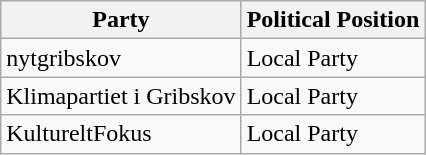<table class="wikitable mw-collapsible mw-collapsed">
<tr>
<th>Party</th>
<th>Political Position</th>
</tr>
<tr>
<td>nytgribskov</td>
<td>Local Party</td>
</tr>
<tr>
<td>Klimapartiet i Gribskov</td>
<td>Local Party</td>
</tr>
<tr>
<td>KultureltFokus</td>
<td>Local Party</td>
</tr>
</table>
